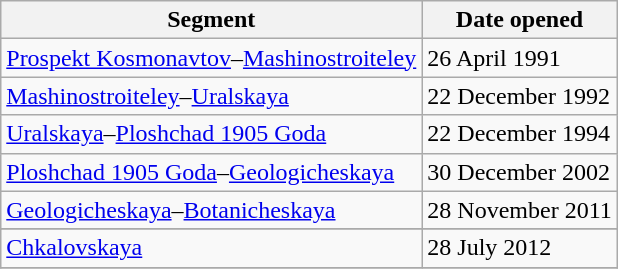<table class="wikitable" style="border-collapse: collapse; text-align: left;">
<tr>
<th>Segment</th>
<th>Date opened</th>
</tr>
<tr>
<td style="text-align: left;"><a href='#'>Prospekt Kosmonavtov</a>–<a href='#'>Mashinostroiteley</a></td>
<td>26 April 1991</td>
</tr>
<tr>
<td style="text-align: left;"><a href='#'>Mashinostroiteley</a>–<a href='#'>Uralskaya</a></td>
<td>22 December 1992</td>
</tr>
<tr>
<td style="text-align: left;"><a href='#'>Uralskaya</a>–<a href='#'>Ploshchad 1905 Goda</a></td>
<td>22 December 1994</td>
</tr>
<tr>
<td style="text-align: left;"><a href='#'>Ploshchad 1905 Goda</a>–<a href='#'>Geologicheskaya</a></td>
<td>30 December 2002</td>
</tr>
<tr>
<td style="text-align: left;"><a href='#'>Geologicheskaya</a>–<a href='#'>Botanicheskaya</a></td>
<td>28 November 2011</td>
</tr>
<tr>
</tr>
<tr>
<td style="text-align: left;"><a href='#'>Chkalovskaya</a></td>
<td>28 July 2012</td>
</tr>
<tr>
</tr>
</table>
